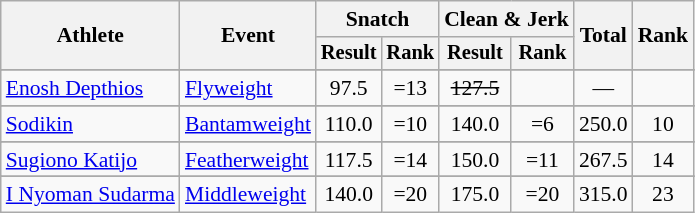<table class="wikitable" style="font-size:90%">
<tr>
<th rowspan="2">Athlete</th>
<th rowspan="2">Event</th>
<th colspan="2">Snatch</th>
<th colspan="2">Clean & Jerk</th>
<th rowspan="2">Total</th>
<th rowspan="2">Rank</th>
</tr>
<tr style="font-size:95%">
<th>Result</th>
<th>Rank</th>
<th>Result</th>
<th>Rank</th>
</tr>
<tr>
</tr>
<tr align=center>
<td align=left><a href='#'>Enosh Depthios</a></td>
<td align=left><a href='#'>Flyweight</a></td>
<td>97.5</td>
<td>=13</td>
<td><s>127.5</s></td>
<td></td>
<td>—</td>
<td></td>
</tr>
<tr>
</tr>
<tr align=center>
<td align=left><a href='#'>Sodikin</a></td>
<td align=left><a href='#'>Bantamweight</a></td>
<td>110.0</td>
<td>=10</td>
<td>140.0</td>
<td>=6</td>
<td>250.0</td>
<td>10</td>
</tr>
<tr>
</tr>
<tr align=center>
<td align=left><a href='#'>Sugiono Katijo</a></td>
<td align=left><a href='#'>Featherweight</a></td>
<td>117.5</td>
<td>=14</td>
<td>150.0</td>
<td>=11</td>
<td>267.5</td>
<td>14</td>
</tr>
<tr>
</tr>
<tr align=center>
<td align=left><a href='#'>I Nyoman Sudarma</a></td>
<td align=left><a href='#'>Middleweight</a></td>
<td>140.0</td>
<td>=20</td>
<td>175.0</td>
<td>=20</td>
<td>315.0</td>
<td>23</td>
</tr>
</table>
